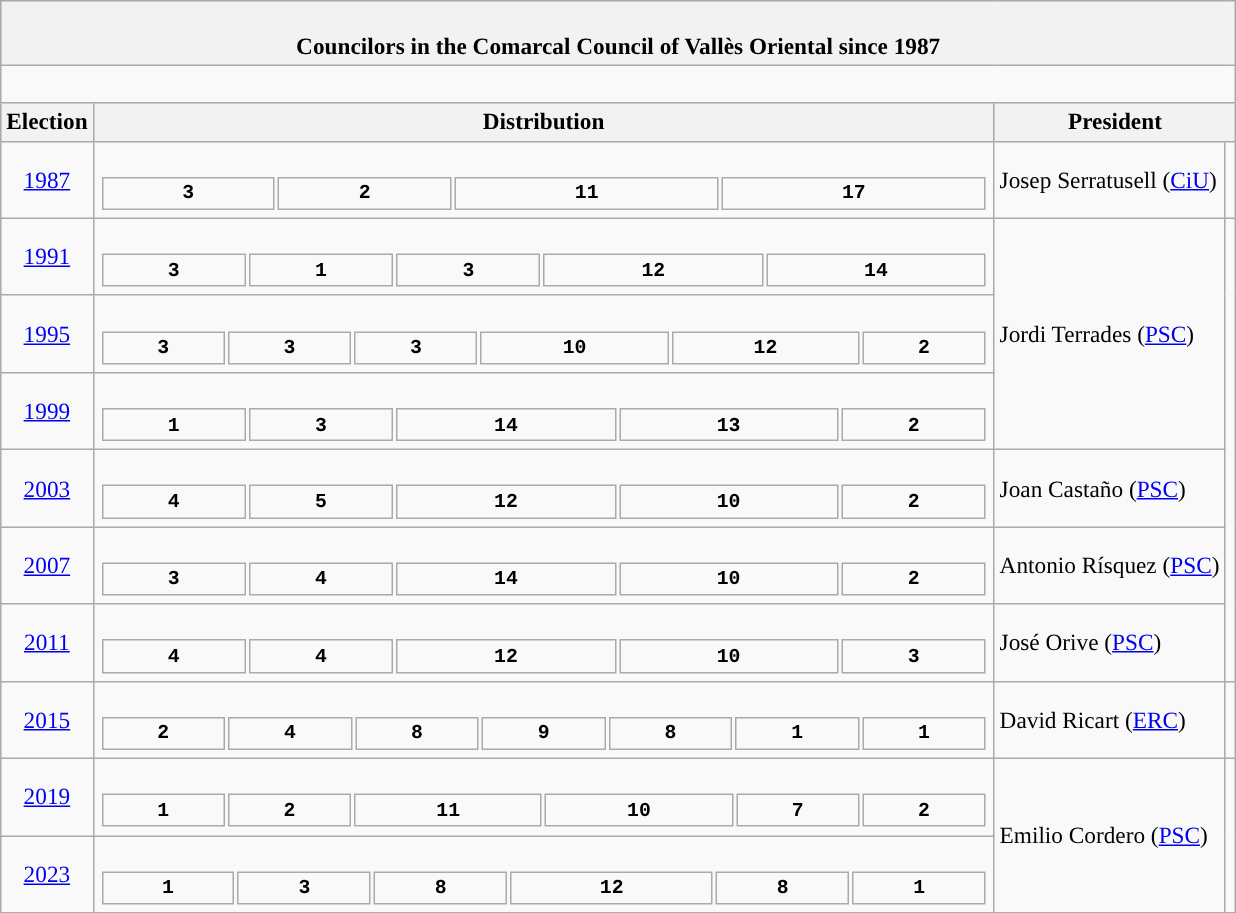<table class="wikitable" style="font-size:97%;">
<tr bgcolor="#CCCCCC">
<th colspan="4"><br>Councilors in the Comarcal Council of Vallès Oriental since 1987</th>
</tr>
<tr>
<td colspan="4"><br>

















</td>
</tr>
<tr bgcolor="#CCCCCC">
<th>Election</th>
<th>Distribution</th>
<th colspan="2">President</th>
</tr>
<tr>
<td align=center><a href='#'>1987</a></td>
<td><br><table style="width:45em; font-size:85%; text-align:center; font-family:Courier New;">
<tr style="font-weight:bold">
<td style="background:">3</td>
<td style="background:">2</td>
<td style="background:">11</td>
<td style="background:">17</td>
</tr>
</table>
</td>
<td rowspan="1">Josep Serratusell (<a href='#'>CiU</a>)</td>
<td rowspan="1" style="background:"></td>
</tr>
<tr>
<td rowspan="1" align=center><a href='#'>1991</a></td>
<td><br><table style="width:45em; font-size:85%; text-align:center; font-family:Courier New;">
<tr style="font-weight:bold">
<td style="background:">3</td>
<td style="background:">1</td>
<td style="background:">3</td>
<td style="background:">12</td>
<td style="background:">14</td>
</tr>
</table>
</td>
<td rowspan="3">Jordi Terrades (<a href='#'>PSC</a>)</td>
<td rowspan="6" style="background:"></td>
</tr>
<tr>
<td align=center><a href='#'>1995</a></td>
<td><br><table style="width:45em; font-size:85%; text-align:center; font-family:Courier New;">
<tr style="font-weight:bold">
<td style="background:">3</td>
<td style="background:">3</td>
<td style="background:">3</td>
<td style="background:">10</td>
<td style="background:">12</td>
<td style="background:">2</td>
</tr>
</table>
</td>
</tr>
<tr>
<td align=center><a href='#'>1999</a></td>
<td><br><table style="width:45em; font-size:85%; text-align:center; font-family:Courier New;">
<tr style="font-weight:bold">
<td style="background:">1</td>
<td style="background:">3</td>
<td style="background:">14</td>
<td style="background:">13</td>
<td style="background:">2</td>
</tr>
</table>
</td>
</tr>
<tr>
<td rowspan="1" align=center><a href='#'>2003</a></td>
<td><br><table style="width:45em; font-size:85%; text-align:center; font-family:Courier New;">
<tr style="font-weight:bold">
<td style="background:">4</td>
<td style="background:">5</td>
<td style="background:">12</td>
<td style="background:">10</td>
<td style="background:">2</td>
</tr>
</table>
</td>
<td rowspan="1">Joan Castaño (<a href='#'>PSC</a>)</td>
</tr>
<tr>
<td align=center><a href='#'>2007</a></td>
<td><br><table style="width:45em; font-size:85%; text-align:center; font-family:Courier New;">
<tr style="font-weight:bold">
<td style="background:">3</td>
<td style="background:">4</td>
<td style="background:">14</td>
<td style="background:">10</td>
<td style="background:">2</td>
</tr>
</table>
</td>
<td rowspan="1">Antonio Rísquez (<a href='#'>PSC</a>)</td>
</tr>
<tr>
<td rowspan="1" align=center><a href='#'>2011</a></td>
<td><br><table style="width:45em; font-size:85%; text-align:center; font-family:Courier New;">
<tr style="font-weight:bold">
<td style="background:">4</td>
<td style="background:">4</td>
<td style="background:">12</td>
<td style="background:">10</td>
<td style="background:">3</td>
</tr>
</table>
</td>
<td rowspan="1">José Orive (<a href='#'>PSC</a>)</td>
</tr>
<tr>
<td align=center><a href='#'>2015</a></td>
<td><br><table style="width:45em; font-size:85%; text-align:center; font-family:Courier New;">
<tr style="font-weight:bold">
<td style="background:">2</td>
<td style="background:">4</td>
<td style="background:">8</td>
<td style="background:">9</td>
<td style="background:">8</td>
<td style="background:">1</td>
<td style="background:">1</td>
</tr>
</table>
</td>
<td rowspan="1">David Ricart (<a href='#'>ERC</a>)</td>
<td rowspan="1" style="background:"></td>
</tr>
<tr>
<td align=center><a href='#'>2019</a></td>
<td><br><table style="width:45em; font-size:85%; text-align:center; font-family:Courier New;">
<tr style="font-weight:bold">
<td style="background:">1</td>
<td style="background:">2</td>
<td style="background:">11</td>
<td style="background:">10</td>
<td style="background:">7</td>
<td style="background:">2</td>
</tr>
</table>
</td>
<td rowspan="2">Emilio Cordero (<a href='#'>PSC</a>)</td>
<td rowspan="2" style="background:"></td>
</tr>
<tr>
<td align=center><a href='#'>2023</a></td>
<td><br><table style="width:45em; font-size:85%; text-align:center; font-family:Courier New;">
<tr style="font-weight:bold">
<td style="background:">1</td>
<td style="background:">3</td>
<td style="background:">8</td>
<td style="background:">12</td>
<td style="background:">8</td>
<td style="background:">1</td>
</tr>
</table>
</td>
</tr>
</table>
